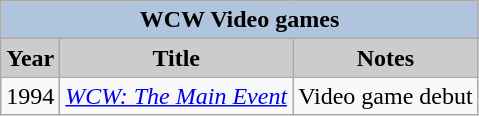<table class="wikitable sortable">
<tr style="text-align:center;">
<th colspan=4 style="background:#B0C4DE;">WCW Video games</th>
</tr>
<tr style="text-align:center;">
<th style="background:#ccc;">Year</th>
<th style="background:#ccc;">Title</th>
<th style="background:#ccc;">Notes</th>
</tr>
<tr>
<td>1994</td>
<td><em><a href='#'>WCW: The Main Event</a></em></td>
<td>Video game debut</td>
</tr>
</table>
